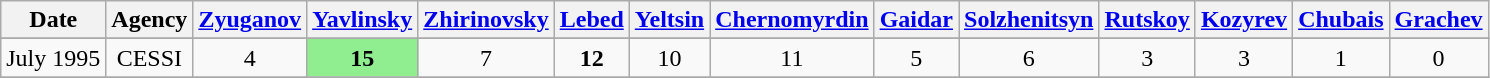<table class=wikitable style=text-align:center>
<tr>
<th>Date</th>
<th>Agency</th>
<th><a href='#'>Zyuganov</a></th>
<th><a href='#'>Yavlinsky</a></th>
<th><a href='#'>Zhirinovsky</a></th>
<th><a href='#'>Lebed</a></th>
<th><a href='#'>Yeltsin</a></th>
<th><a href='#'>Chernomyrdin</a></th>
<th><a href='#'>Gaidar</a></th>
<th><a href='#'>Solzhenitsyn</a></th>
<th><a href='#'>Rutskoy</a></th>
<th><a href='#'>Kozyrev</a></th>
<th><a href='#'>Chubais</a></th>
<th><a href='#'>Grachev</a></th>
</tr>
<tr>
</tr>
<tr>
<td>July 1995</td>
<td>CESSI</td>
<td>4</td>
<td style="background:#90ee90"><strong>15</strong></td>
<td>7</td>
<td><strong>12</strong></td>
<td>10</td>
<td>11</td>
<td>5</td>
<td>6</td>
<td>3</td>
<td>3</td>
<td>1</td>
<td>0</td>
</tr>
<tr>
</tr>
</table>
